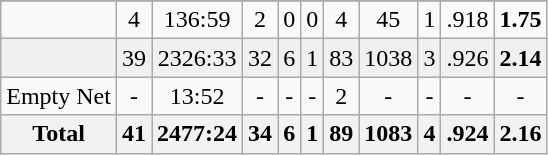<table class="wikitable sortable">
<tr align="center">
</tr>
<tr align="center" bgcolor="">
<td></td>
<td>4</td>
<td>136:59</td>
<td>2</td>
<td>0</td>
<td>0</td>
<td>4</td>
<td>45</td>
<td>1</td>
<td>.918</td>
<td><strong>1.75</strong></td>
</tr>
<tr align="center" bgcolor="f0f0f0">
<td></td>
<td>39</td>
<td>2326:33</td>
<td>32</td>
<td>6</td>
<td>1</td>
<td>83</td>
<td>1038</td>
<td>3</td>
<td>.926</td>
<td><strong>2.14</strong></td>
</tr>
<tr align="center" bgcolor="">
<td>Empty Net</td>
<td>-</td>
<td>13:52</td>
<td>-</td>
<td>-</td>
<td>-</td>
<td>2</td>
<td>-</td>
<td>-</td>
<td>-</td>
<td>-</td>
</tr>
<tr>
<th>Total</th>
<th>41</th>
<th>2477:24</th>
<th>34</th>
<th>6</th>
<th>1</th>
<th>89</th>
<th>1083</th>
<th>4</th>
<th>.924</th>
<th>2.16</th>
</tr>
</table>
